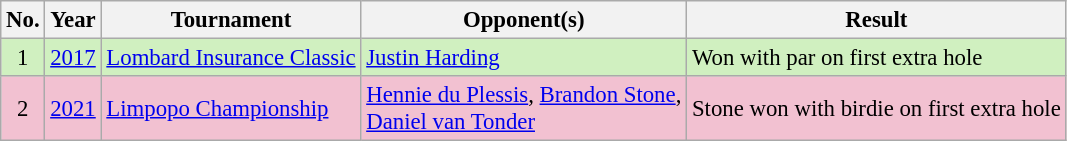<table class="wikitable" style="font-size:95%;">
<tr>
<th>No.</th>
<th>Year</th>
<th>Tournament</th>
<th>Opponent(s)</th>
<th>Result</th>
</tr>
<tr style="background:#D0F0C0;">
<td align=center>1</td>
<td><a href='#'>2017</a></td>
<td><a href='#'>Lombard Insurance Classic</a></td>
<td> <a href='#'>Justin Harding</a></td>
<td>Won with par on first extra hole</td>
</tr>
<tr style="background:#F2C1D1;">
<td align=center>2</td>
<td><a href='#'>2021</a></td>
<td><a href='#'>Limpopo Championship</a></td>
<td> <a href='#'>Hennie du Plessis</a>,  <a href='#'>Brandon Stone</a>,<br> <a href='#'>Daniel van Tonder</a></td>
<td>Stone won with birdie on first extra hole</td>
</tr>
</table>
